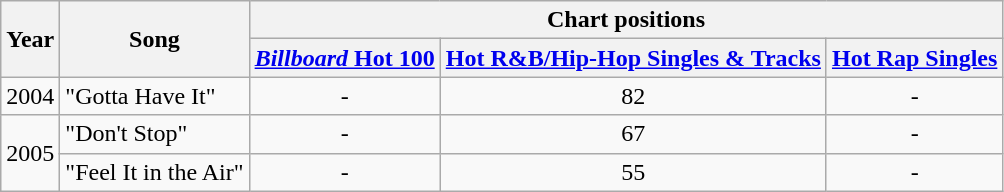<table class="wikitable">
<tr>
<th rowspan="2">Year</th>
<th rowspan="2">Song</th>
<th colspan="3">Chart positions</th>
</tr>
<tr>
<th><a href='#'><em>Billboard</em> Hot 100</a></th>
<th><a href='#'>Hot R&B/Hip-Hop Singles & Tracks</a></th>
<th><a href='#'>Hot Rap Singles</a></th>
</tr>
<tr>
<td>2004</td>
<td>"Gotta Have It"</td>
<td style="text-align:center;">-</td>
<td style="text-align:center;">82</td>
<td style="text-align:center;">-</td>
</tr>
<tr>
<td rowspan="2">2005</td>
<td>"Don't Stop"</td>
<td style="text-align:center;">-</td>
<td style="text-align:center;">67</td>
<td style="text-align:center;">-</td>
</tr>
<tr>
<td>"Feel It in the Air"</td>
<td style="text-align:center;">-</td>
<td style="text-align:center;">55</td>
<td style="text-align:center;">-</td>
</tr>
</table>
